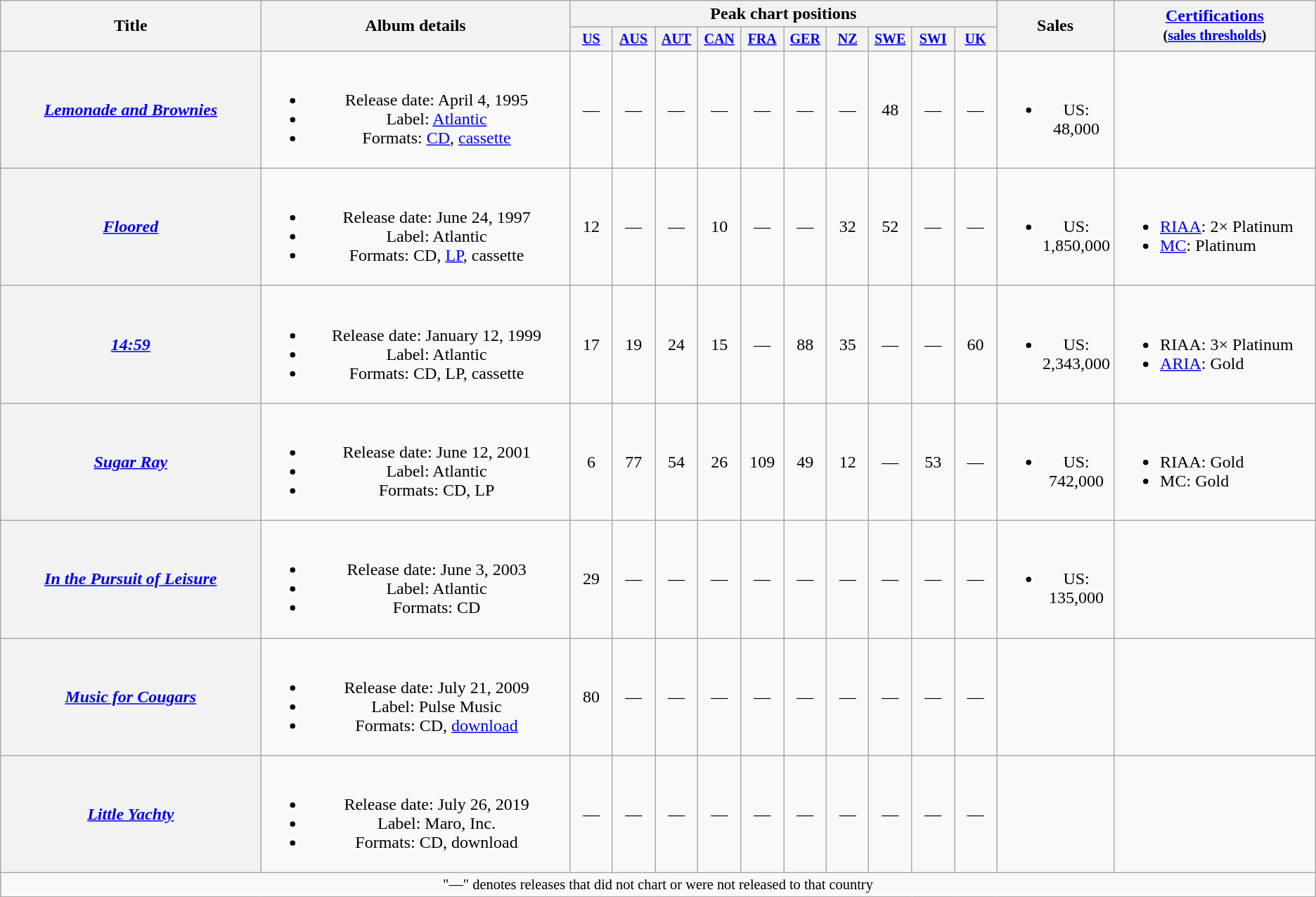<table class="wikitable plainrowheaders" style="text-align:center;">
<tr>
<th rowspan="2" style="width:16em;">Title</th>
<th rowspan="2" style="width:19em;">Album details</th>
<th colspan="10">Peak chart positions</th>
<th rowspan="2">Sales</th>
<th rowspan="2" style="width:12em;"><a href='#'>Certifications</a><br><small>(<a href='#'>sales thresholds</a>)</small></th>
</tr>
<tr style="font-size:smaller;">
<th width="35"><a href='#'>US</a><br></th>
<th width="35"><a href='#'>AUS</a><br></th>
<th width="35"><a href='#'>AUT</a><br></th>
<th width="35"><a href='#'>CAN</a><br></th>
<th width="35"><a href='#'>FRA</a><br></th>
<th width="35"><a href='#'>GER</a><br></th>
<th width="35"><a href='#'>NZ</a><br></th>
<th width="35"><a href='#'>SWE</a><br></th>
<th width="35"><a href='#'>SWI</a><br></th>
<th width="35"><a href='#'>UK</a><br></th>
</tr>
<tr>
<th scope="row"><em><a href='#'>Lemonade and Brownies</a></em></th>
<td><br><ul><li>Release date: April 4, 1995</li><li>Label: <a href='#'>Atlantic</a></li><li>Formats: <a href='#'>CD</a>, <a href='#'>cassette</a></li></ul></td>
<td>—</td>
<td>—</td>
<td>—</td>
<td>—</td>
<td>—</td>
<td>—</td>
<td>—</td>
<td>48</td>
<td>—</td>
<td>—</td>
<td><br><ul><li>US: 48,000</li></ul></td>
<td></td>
</tr>
<tr>
<th scope="row"><em><a href='#'>Floored</a></em></th>
<td><br><ul><li>Release date: June 24, 1997</li><li>Label: Atlantic</li><li>Formats: CD, <a href='#'>LP</a>, cassette</li></ul></td>
<td>12</td>
<td>—</td>
<td>—</td>
<td>10</td>
<td>—</td>
<td>—</td>
<td>32</td>
<td>52</td>
<td>—</td>
<td>—</td>
<td><br><ul><li>US: 1,850,000</li></ul></td>
<td align="left"><br><ul><li><a href='#'>RIAA</a>: 2× Platinum</li><li><a href='#'>MC</a>: Platinum</li></ul></td>
</tr>
<tr>
<th scope="row"><em><a href='#'>14:59</a></em></th>
<td><br><ul><li>Release date: January 12, 1999</li><li>Label: Atlantic</li><li>Formats: CD, LP, cassette</li></ul></td>
<td>17</td>
<td>19</td>
<td>24</td>
<td>15</td>
<td>—</td>
<td>88</td>
<td>35</td>
<td>—</td>
<td>—</td>
<td>60</td>
<td><br><ul><li>US: 2,343,000</li></ul></td>
<td align="left"><br><ul><li>RIAA: 3× Platinum</li><li><a href='#'>ARIA</a>: Gold</li></ul></td>
</tr>
<tr>
<th scope="row"><em><a href='#'>Sugar Ray</a></em></th>
<td><br><ul><li>Release date: June 12, 2001</li><li>Label: Atlantic</li><li>Formats: CD, LP</li></ul></td>
<td>6</td>
<td>77</td>
<td>54</td>
<td>26</td>
<td>109</td>
<td>49</td>
<td>12</td>
<td>—</td>
<td>53</td>
<td>—</td>
<td><br><ul><li>US: 742,000</li></ul></td>
<td align="left"><br><ul><li>RIAA: Gold</li><li>MC: Gold</li></ul></td>
</tr>
<tr>
<th scope="row"><em><a href='#'>In the Pursuit of Leisure</a></em></th>
<td><br><ul><li>Release date: June 3, 2003</li><li>Label: Atlantic</li><li>Formats: CD</li></ul></td>
<td>29</td>
<td>—</td>
<td>—</td>
<td>—</td>
<td>—</td>
<td>—</td>
<td>—</td>
<td>—</td>
<td>—</td>
<td>—</td>
<td><br><ul><li>US: 135,000</li></ul></td>
<td></td>
</tr>
<tr>
<th scope="row"><em><a href='#'>Music for Cougars</a></em></th>
<td><br><ul><li>Release date: July 21, 2009</li><li>Label: Pulse Music</li><li>Formats: CD, <a href='#'>download</a></li></ul></td>
<td>80</td>
<td>—</td>
<td>—</td>
<td>—</td>
<td>—</td>
<td>—</td>
<td>—</td>
<td>—</td>
<td>—</td>
<td>—</td>
<td></td>
<td></td>
</tr>
<tr>
<th scope="row"><em><a href='#'>Little Yachty</a></em></th>
<td><br><ul><li>Release date: July 26, 2019</li><li>Label: Maro, Inc.</li><li>Formats: CD, download</li></ul></td>
<td>—</td>
<td>—</td>
<td>—</td>
<td>—</td>
<td>—</td>
<td>—</td>
<td>—</td>
<td>—</td>
<td>—</td>
<td>—</td>
<td></td>
<td></td>
</tr>
<tr>
<td colspan="21" style="font-size:85%">"—" denotes releases that did not chart or were not released to that country</td>
</tr>
</table>
